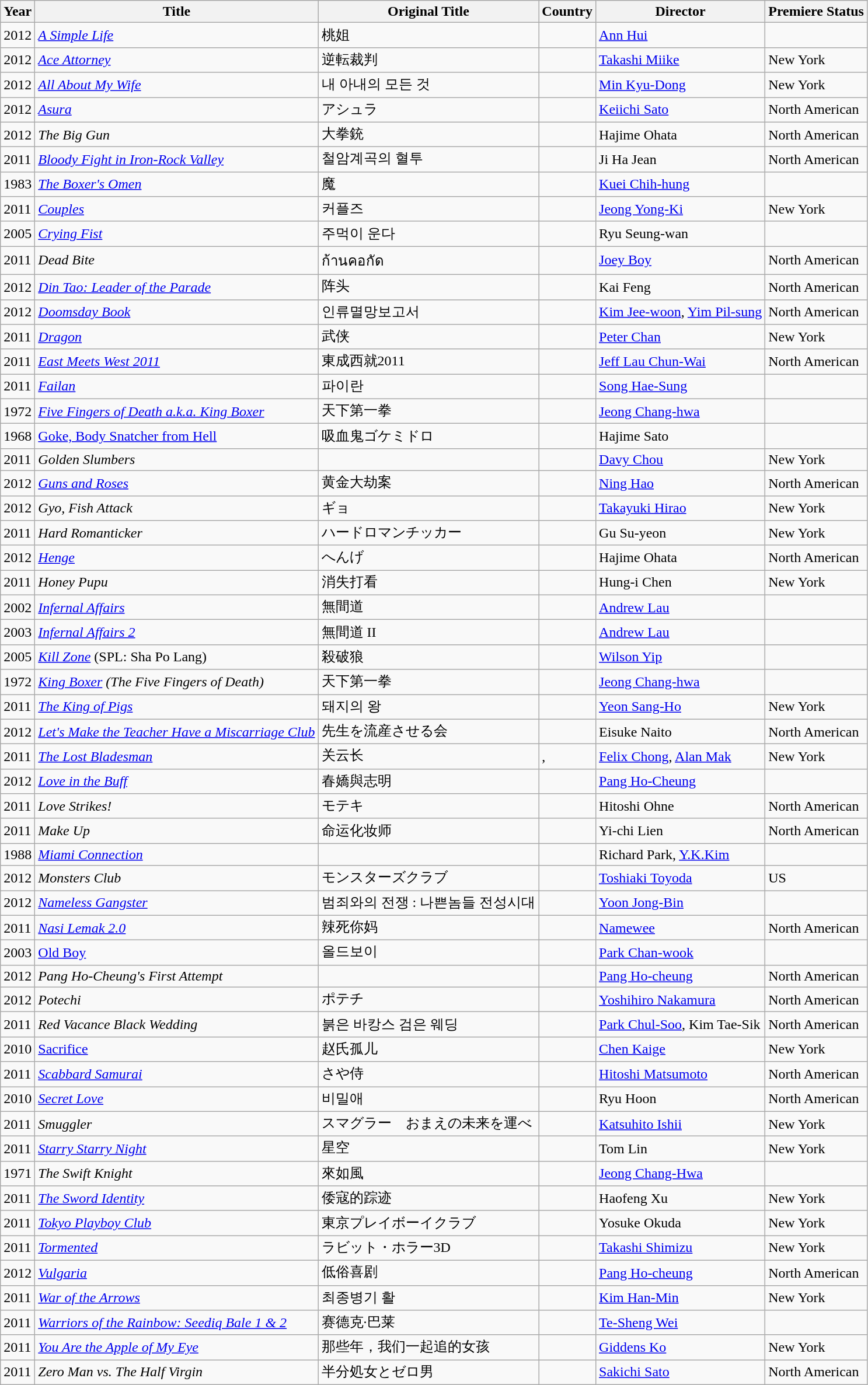<table class="wikitable">
<tr>
<th>Year</th>
<th>Title</th>
<th>Original Title</th>
<th>Country</th>
<th>Director</th>
<th>Premiere Status</th>
</tr>
<tr>
<td>2012</td>
<td><em><a href='#'>A Simple Life</a></em></td>
<td>桃姐</td>
<td></td>
<td><a href='#'>Ann Hui</a></td>
<td></td>
</tr>
<tr>
<td>2012</td>
<td><em><a href='#'>Ace Attorney</a></em></td>
<td>逆転裁判</td>
<td></td>
<td><a href='#'>Takashi Miike</a></td>
<td>New York</td>
</tr>
<tr>
<td>2012</td>
<td><em><a href='#'>All About My Wife</a></em></td>
<td>내 아내의 모든 것</td>
<td></td>
<td><a href='#'>Min Kyu-Dong</a></td>
<td>New York</td>
</tr>
<tr>
<td>2012</td>
<td><em><a href='#'>Asura</a></em></td>
<td>アシュラ</td>
<td></td>
<td><a href='#'>Keiichi Sato</a></td>
<td>North American</td>
</tr>
<tr>
<td>2012</td>
<td><em>The Big Gun</em></td>
<td>大拳銃</td>
<td></td>
<td>Hajime Ohata</td>
<td>North American</td>
</tr>
<tr>
<td>2011</td>
<td><em><a href='#'>Bloody Fight in Iron-Rock Valley</a></em></td>
<td>철암계곡의 혈투</td>
<td></td>
<td>Ji Ha Jean</td>
<td>North American</td>
</tr>
<tr>
<td>1983</td>
<td><em><a href='#'>The Boxer's Omen</a></em></td>
<td>魔</td>
<td></td>
<td><a href='#'>Kuei Chih-hung</a></td>
<td></td>
</tr>
<tr>
<td>2011</td>
<td><em><a href='#'>Couples</a></em></td>
<td>커플즈</td>
<td></td>
<td><a href='#'>Jeong Yong-Ki</a></td>
<td>New York</td>
</tr>
<tr>
<td>2005</td>
<td><em><a href='#'>Crying Fist</a></em></td>
<td>주먹이 운다</td>
<td></td>
<td>Ryu Seung-wan</td>
<td></td>
</tr>
<tr>
<td>2011</td>
<td><em>Dead Bite</em></td>
<td>ก้านคอกัด</td>
<td></td>
<td><a href='#'>Joey Boy</a></td>
<td>North American</td>
</tr>
<tr>
<td>2012</td>
<td><em><a href='#'>Din Tao: Leader of the Parade</a></em></td>
<td>阵头</td>
<td></td>
<td>Kai Feng</td>
<td>North American</td>
</tr>
<tr>
<td>2012</td>
<td><em><a href='#'>Doomsday Book</a></em></td>
<td>인류멸망보고서</td>
<td></td>
<td><a href='#'>Kim Jee-woon</a>, <a href='#'>Yim Pil-sung</a></td>
<td>North American</td>
</tr>
<tr>
<td>2011</td>
<td><em><a href='#'>Dragon</a></em></td>
<td>武侠</td>
<td> </td>
<td><a href='#'>Peter Chan</a></td>
<td>New York</td>
</tr>
<tr>
<td>2011</td>
<td><em><a href='#'>East Meets West 2011</a></em></td>
<td>東成西就2011</td>
<td></td>
<td><a href='#'>Jeff Lau Chun-Wai</a></td>
<td>North American</td>
</tr>
<tr>
<td>2011</td>
<td><em><a href='#'>Failan</a></em></td>
<td>파이란</td>
<td></td>
<td><a href='#'>Song Hae-Sung</a></td>
<td></td>
</tr>
<tr>
<td>1972</td>
<td><em><a href='#'>Five Fingers of Death a.k.a. King Boxer</a></em></td>
<td>天下第一拳</td>
<td></td>
<td><a href='#'>Jeong Chang-hwa</a></td>
<td></td>
</tr>
<tr>
<td>1968</td>
<td><a href='#'>Goke, Body Snatcher from Hell</a></td>
<td>吸血鬼ゴケミドロ</td>
<td></td>
<td>Hajime Sato</td>
<td></td>
</tr>
<tr>
<td>2011</td>
<td><em>Golden Slumbers</em></td>
<td></td>
<td> </td>
<td><a href='#'>Davy Chou</a></td>
<td>New York</td>
</tr>
<tr>
<td>2012</td>
<td><em><a href='#'>Guns and Roses</a></em></td>
<td>黄金大劫案</td>
<td></td>
<td><a href='#'>Ning Hao</a></td>
<td>North American</td>
</tr>
<tr>
<td>2012</td>
<td><em>Gyo, Fish Attack</em></td>
<td>ギョ</td>
<td></td>
<td><a href='#'>Takayuki Hirao</a></td>
<td>New York</td>
</tr>
<tr>
<td>2011</td>
<td><em>Hard Romanticker</em></td>
<td>ハードロマンチッカー</td>
<td></td>
<td>Gu Su-yeon</td>
<td>New York</td>
</tr>
<tr>
<td>2012</td>
<td><em><a href='#'>Henge</a></em></td>
<td>へんげ</td>
<td></td>
<td>Hajime Ohata</td>
<td>North American</td>
</tr>
<tr>
<td>2011</td>
<td><em>Honey Pupu</em></td>
<td>消失打看</td>
<td></td>
<td>Hung-i Chen</td>
<td>New York</td>
</tr>
<tr>
<td>2002</td>
<td><em><a href='#'>Infernal Affairs</a></em></td>
<td>無間道</td>
<td></td>
<td><a href='#'>Andrew Lau</a></td>
<td></td>
</tr>
<tr>
<td>2003</td>
<td><em><a href='#'>Infernal Affairs 2</a></em></td>
<td>無間道 II</td>
<td></td>
<td><a href='#'>Andrew Lau</a></td>
<td></td>
</tr>
<tr>
<td>2005</td>
<td><em><a href='#'>Kill Zone</a></em> (SPL: Sha Po Lang)</td>
<td>殺破狼</td>
<td></td>
<td><a href='#'>Wilson Yip</a></td>
<td></td>
</tr>
<tr>
<td>1972</td>
<td><em><a href='#'>King Boxer</a> (The Five Fingers of Death)</em></td>
<td>天下第一拳</td>
<td></td>
<td><a href='#'>Jeong Chang-hwa</a></td>
<td></td>
</tr>
<tr>
<td>2011</td>
<td><em><a href='#'>The King of Pigs</a></em></td>
<td>돼지의 왕</td>
<td></td>
<td><a href='#'>Yeon Sang-Ho</a></td>
<td>New York</td>
</tr>
<tr>
<td>2012</td>
<td><em><a href='#'>Let's Make the Teacher Have a Miscarriage Club</a></em></td>
<td>先生を流産させる会</td>
<td></td>
<td>Eisuke Naito</td>
<td>North American</td>
</tr>
<tr>
<td>2011</td>
<td><em><a href='#'>The Lost Bladesman</a></em></td>
<td>关云长</td>
<td>, </td>
<td><a href='#'>Felix Chong</a>, <a href='#'>Alan Mak</a></td>
<td>New York</td>
</tr>
<tr>
<td>2012</td>
<td><em><a href='#'>Love in the Buff</a></em></td>
<td>春嬌與志明</td>
<td></td>
<td><a href='#'>Pang Ho-Cheung</a></td>
<td></td>
</tr>
<tr>
<td>2011</td>
<td><em>Love Strikes!</em></td>
<td>モテキ</td>
<td></td>
<td>Hitoshi Ohne</td>
<td>North American</td>
</tr>
<tr>
<td>2011</td>
<td><em>Make Up</em></td>
<td>命运化妆师</td>
<td></td>
<td>Yi-chi Lien</td>
<td>North American</td>
</tr>
<tr>
<td>1988</td>
<td><em><a href='#'>Miami Connection</a></em></td>
<td></td>
<td></td>
<td>Richard Park, <a href='#'>Y.K.Kim</a></td>
<td></td>
</tr>
<tr>
<td>2012</td>
<td><em>Monsters Club</em></td>
<td>モンスターズクラブ</td>
<td></td>
<td><a href='#'>Toshiaki Toyoda</a></td>
<td>US</td>
</tr>
<tr>
<td>2012</td>
<td><em><a href='#'>Nameless Gangster</a></em></td>
<td>범죄와의 전쟁 : 나쁜놈들 전성시대</td>
<td></td>
<td><a href='#'>Yoon Jong-Bin</a></td>
<td></td>
</tr>
<tr>
<td>2011</td>
<td><em><a href='#'>Nasi Lemak 2.0</a></em></td>
<td>辣死你妈</td>
<td></td>
<td><a href='#'>Namewee</a></td>
<td>North American</td>
</tr>
<tr>
<td>2003</td>
<td><a href='#'>Old Boy</a></td>
<td>올드보이</td>
<td></td>
<td><a href='#'>Park Chan-wook</a></td>
<td></td>
</tr>
<tr>
<td>2012</td>
<td><em>Pang Ho-Cheung's First Attempt</em></td>
<td></td>
<td></td>
<td><a href='#'>Pang Ho-cheung</a></td>
<td>North American</td>
</tr>
<tr>
<td>2012</td>
<td><em>Potechi</em></td>
<td>ポテチ</td>
<td></td>
<td><a href='#'>Yoshihiro Nakamura</a></td>
<td>North American</td>
</tr>
<tr>
<td>2011</td>
<td><em>Red Vacance Black Wedding</em></td>
<td>붉은 바캉스 검은 웨딩</td>
<td></td>
<td><a href='#'>Park Chul-Soo</a>, Kim Tae-Sik</td>
<td>North American</td>
</tr>
<tr>
<td>2010</td>
<td><a href='#'>Sacrifice</a></td>
<td>赵氏孤儿</td>
<td></td>
<td><a href='#'>Chen Kaige</a></td>
<td>New York</td>
</tr>
<tr>
<td>2011</td>
<td><em><a href='#'>Scabbard Samurai</a></em></td>
<td>さや侍</td>
<td></td>
<td><a href='#'>Hitoshi Matsumoto</a></td>
<td>North American</td>
</tr>
<tr>
<td>2010</td>
<td><em><a href='#'>Secret Love</a></em></td>
<td>비밀애</td>
<td></td>
<td>Ryu Hoon</td>
<td>North American</td>
</tr>
<tr>
<td>2011</td>
<td><em>Smuggler</em></td>
<td>スマグラー　おまえの未来を運べ</td>
<td></td>
<td><a href='#'>Katsuhito Ishii</a></td>
<td>New York</td>
</tr>
<tr>
<td>2011</td>
<td><em><a href='#'>Starry Starry Night</a></em></td>
<td>星空</td>
<td></td>
<td>Tom Lin</td>
<td>New York</td>
</tr>
<tr>
<td>1971</td>
<td><em>The Swift Knight</em></td>
<td>來如風</td>
<td></td>
<td><a href='#'>Jeong Chang-Hwa</a></td>
<td></td>
</tr>
<tr>
<td>2011</td>
<td><em><a href='#'>The Sword Identity</a></em></td>
<td>倭寇的踪迹</td>
<td></td>
<td>Haofeng Xu</td>
<td>New York</td>
</tr>
<tr>
<td>2011</td>
<td><em><a href='#'>Tokyo Playboy Club</a></em></td>
<td>東京プレイボーイクラブ</td>
<td></td>
<td>Yosuke Okuda</td>
<td>New York</td>
</tr>
<tr>
<td>2011</td>
<td><em><a href='#'>Tormented</a></em></td>
<td>ラビット・ホラー3D</td>
<td></td>
<td><a href='#'>Takashi Shimizu</a></td>
<td>New York</td>
</tr>
<tr>
<td>2012</td>
<td><em><a href='#'>Vulgaria</a></em></td>
<td>低俗喜剧</td>
<td></td>
<td><a href='#'>Pang Ho-cheung</a></td>
<td>North American</td>
</tr>
<tr>
<td>2011</td>
<td><em><a href='#'>War of the Arrows</a></em></td>
<td>최종병기 활</td>
<td></td>
<td><a href='#'>Kim Han-Min</a></td>
<td>New York</td>
</tr>
<tr>
<td>2011</td>
<td><em><a href='#'>Warriors of the Rainbow: Seediq Bale 1 & 2</a></em></td>
<td>赛德克·巴莱</td>
<td></td>
<td><a href='#'>Te-Sheng Wei</a></td>
<td></td>
</tr>
<tr>
<td>2011</td>
<td><em><a href='#'>You Are the Apple of My Eye</a></em></td>
<td>那些年，我们一起追的女孩</td>
<td></td>
<td><a href='#'>Giddens Ko</a></td>
<td>New York</td>
</tr>
<tr>
<td>2011</td>
<td><em>Zero Man vs. The Half Virgin</em></td>
<td>半分処女とゼロ男</td>
<td></td>
<td><a href='#'>Sakichi Sato</a></td>
<td>North American</td>
</tr>
</table>
